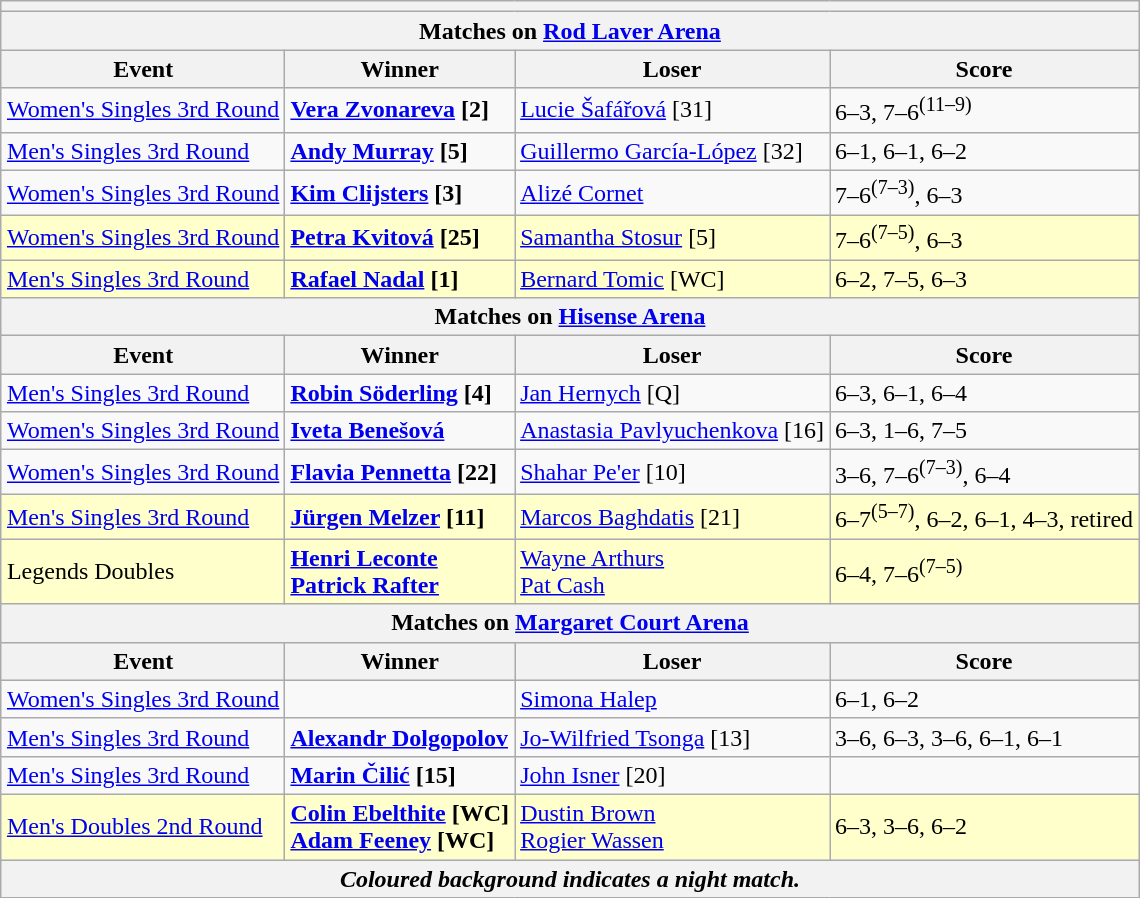<table class="wikitable collapsible" style="margin:1em auto;">
<tr>
<th colspan=4></th>
</tr>
<tr>
<th colspan=4><strong>Matches on <a href='#'>Rod Laver Arena</a></strong></th>
</tr>
<tr>
<th>Event</th>
<th>Winner</th>
<th>Loser</th>
<th>Score</th>
</tr>
<tr align=left>
<td><a href='#'>Women's Singles 3rd Round</a></td>
<td> <strong><a href='#'>Vera Zvonareva</a> [2]</strong></td>
<td> <a href='#'>Lucie Šafářová</a> [31]</td>
<td>6–3, 7–6<sup>(11–9)</sup></td>
</tr>
<tr align=left>
<td><a href='#'>Men's Singles 3rd Round</a></td>
<td> <strong><a href='#'>Andy Murray</a> [5]</strong></td>
<td> <a href='#'>Guillermo García-López</a> [32]</td>
<td>6–1, 6–1, 6–2</td>
</tr>
<tr align=left>
<td><a href='#'>Women's Singles 3rd Round</a></td>
<td> <strong><a href='#'>Kim Clijsters</a> [3]</strong></td>
<td> <a href='#'>Alizé Cornet</a></td>
<td>7–6<sup>(7–3)</sup>, 6–3</td>
</tr>
<tr style="text-align:left; background:#ffc;">
<td><a href='#'>Women's Singles 3rd Round</a></td>
<td> <strong><a href='#'>Petra Kvitová</a> [25]</strong></td>
<td> <a href='#'>Samantha Stosur</a> [5]</td>
<td>7–6<sup>(7–5)</sup>, 6–3</td>
</tr>
<tr style="text-align:left; background:#ffc;">
<td><a href='#'>Men's Singles 3rd Round</a></td>
<td> <strong><a href='#'>Rafael Nadal</a> [1]</strong></td>
<td> <a href='#'>Bernard Tomic</a> [WC]</td>
<td>6–2, 7–5, 6–3</td>
</tr>
<tr>
<th colspan=4><strong>Matches on <a href='#'>Hisense Arena</a></strong></th>
</tr>
<tr>
<th>Event</th>
<th>Winner</th>
<th>Loser</th>
<th>Score</th>
</tr>
<tr align=left>
<td><a href='#'>Men's Singles 3rd Round</a></td>
<td> <strong><a href='#'>Robin Söderling</a> [4]</strong></td>
<td> <a href='#'>Jan Hernych</a> [Q]</td>
<td>6–3, 6–1, 6–4</td>
</tr>
<tr align=left>
<td><a href='#'>Women's Singles 3rd Round</a></td>
<td> <strong><a href='#'>Iveta Benešová</a></strong></td>
<td> <a href='#'>Anastasia Pavlyuchenkova</a> [16]</td>
<td>6–3, 1–6, 7–5</td>
</tr>
<tr align=left>
<td><a href='#'>Women's Singles 3rd Round</a></td>
<td> <strong><a href='#'>Flavia Pennetta</a> [22]</strong></td>
<td> <a href='#'>Shahar Pe'er</a> [10]</td>
<td>3–6, 7–6<sup>(7–3)</sup>, 6–4</td>
</tr>
<tr style="text-align:left; background:#ffc;">
<td><a href='#'>Men's Singles 3rd Round</a></td>
<td> <strong><a href='#'>Jürgen Melzer</a> [11]</strong></td>
<td> <a href='#'>Marcos Baghdatis</a> [21]</td>
<td>6–7<sup>(5–7)</sup>, 6–2, 6–1, 4–3, retired</td>
</tr>
<tr style="text-align:left; background:#ffc;">
<td>Legends Doubles</td>
<td> <strong><a href='#'>Henri Leconte</a></strong><br> <strong><a href='#'>Patrick Rafter</a></strong></td>
<td> <a href='#'>Wayne Arthurs</a><br> <a href='#'>Pat Cash</a></td>
<td>6–4, 7–6<sup>(7–5)</sup></td>
</tr>
<tr>
<th colspan=4><strong>Matches on <a href='#'>Margaret Court Arena</a></strong></th>
</tr>
<tr>
<th>Event</th>
<th>Winner</th>
<th>Loser</th>
<th>Score</th>
</tr>
<tr align=left>
<td><a href='#'>Women's Singles 3rd Round</a></td>
<td></td>
<td> <a href='#'>Simona Halep</a></td>
<td>6–1, 6–2</td>
</tr>
<tr align=left>
<td><a href='#'>Men's Singles 3rd Round</a></td>
<td> <strong><a href='#'>Alexandr Dolgopolov</a></strong></td>
<td> <a href='#'>Jo-Wilfried Tsonga</a> [13]</td>
<td>3–6, 6–3, 3–6, 6–1, 6–1</td>
</tr>
<tr align=left>
<td><a href='#'>Men's Singles 3rd Round</a></td>
<td> <strong><a href='#'>Marin Čilić</a> [15]</strong></td>
<td> <a href='#'>John Isner</a> [20]</td>
<td></td>
</tr>
<tr style="text-align:left; background:#ffc;">
<td><a href='#'>Men's Doubles 2nd Round</a></td>
<td> <strong><a href='#'>Colin Ebelthite</a> [WC]</strong><br> <strong> <a href='#'>Adam Feeney</a> [WC]</strong></td>
<td> <a href='#'>Dustin Brown</a><br>  <a href='#'>Rogier Wassen</a></td>
<td>6–3, 3–6, 6–2</td>
</tr>
<tr>
<th colspan=4><em>Coloured background indicates a night match.</em></th>
</tr>
</table>
